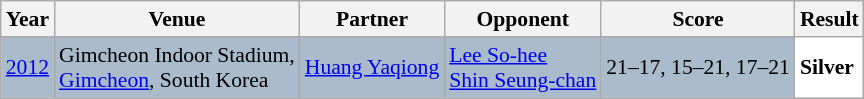<table class="sortable wikitable" style="font-size: 90%;">
<tr>
<th>Year</th>
<th>Venue</th>
<th>Partner</th>
<th>Opponent</th>
<th>Score</th>
<th>Result</th>
</tr>
<tr style="background:#AABBCC">
<td align="center"><a href='#'>2012</a></td>
<td align="left">Gimcheon Indoor Stadium,<br><a href='#'>Gimcheon</a>, South Korea</td>
<td align="left"> <a href='#'>Huang Yaqiong</a></td>
<td align="left"> <a href='#'>Lee So-hee</a><br> <a href='#'>Shin Seung-chan</a></td>
<td align="left">21–17, 15–21, 17–21</td>
<td style="text-align:left; background:white"> <strong>Silver</strong></td>
</tr>
</table>
